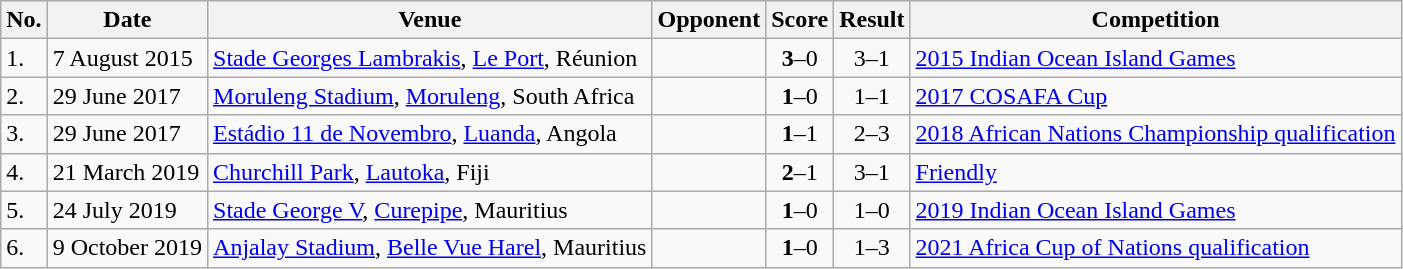<table class="wikitable" style="font-size:100%;">
<tr>
<th>No.</th>
<th>Date</th>
<th>Venue</th>
<th>Opponent</th>
<th>Score</th>
<th>Result</th>
<th>Competition</th>
</tr>
<tr>
<td>1.</td>
<td>7 August 2015</td>
<td><a href='#'>Stade Georges Lambrakis</a>, <a href='#'>Le Port</a>, Réunion</td>
<td></td>
<td align=center><strong>3</strong>–0</td>
<td align=center>3–1</td>
<td><a href='#'>2015 Indian Ocean Island Games</a></td>
</tr>
<tr>
<td>2.</td>
<td>29 June 2017</td>
<td><a href='#'>Moruleng Stadium</a>, <a href='#'>Moruleng</a>, South Africa</td>
<td></td>
<td align=center><strong>1</strong>–0</td>
<td align=center>1–1</td>
<td><a href='#'>2017 COSAFA Cup</a></td>
</tr>
<tr>
<td>3.</td>
<td>29 June 2017</td>
<td><a href='#'>Estádio 11 de Novembro</a>, <a href='#'>Luanda</a>, Angola</td>
<td></td>
<td align=center><strong>1</strong>–1</td>
<td align=center>2–3</td>
<td><a href='#'>2018 African Nations Championship qualification</a></td>
</tr>
<tr>
<td>4.</td>
<td>21 March 2019</td>
<td><a href='#'>Churchill Park</a>, <a href='#'>Lautoka</a>, Fiji</td>
<td></td>
<td align=center><strong>2</strong>–1</td>
<td align=center>3–1</td>
<td><a href='#'>Friendly</a></td>
</tr>
<tr>
<td>5.</td>
<td>24 July 2019</td>
<td><a href='#'>Stade George V</a>, <a href='#'>Curepipe</a>, Mauritius</td>
<td></td>
<td align=center><strong>1</strong>–0</td>
<td align=center>1–0 </td>
<td><a href='#'>2019 Indian Ocean Island Games</a></td>
</tr>
<tr>
<td>6.</td>
<td>9 October 2019</td>
<td><a href='#'>Anjalay Stadium</a>, <a href='#'>Belle Vue Harel</a>, Mauritius</td>
<td></td>
<td align=center><strong>1</strong>–0</td>
<td align=center>1–3</td>
<td><a href='#'>2021 Africa Cup of Nations qualification</a></td>
</tr>
</table>
